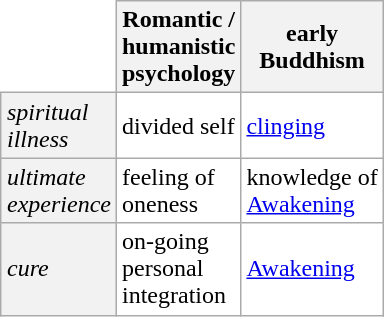<table class="wikitable" style="background:#fff; float:right; clear:right; margin-left:1em">
<tr>
<td style="background:#fff; border-color:#fff #aaa #aaa #fff"></td>
<th>Romantic /<br>humanistic<br>psychology</th>
<th>early<br>Buddhism</th>
</tr>
<tr>
<th style="text-align:left; font-weight:normal; font-style:italic">spiritual<br>illness</th>
<td>divided self</td>
<td><a href='#'>clinging</a></td>
</tr>
<tr>
<th style="text-align:left; font-weight:normal; font-style:italic">ultimate<br>experience</th>
<td>feeling of<br>oneness</td>
<td>knowledge of<br><a href='#'>Awakening</a></td>
</tr>
<tr>
<th style="text-align:left; font-weight:normal; font-style:italic">cure</th>
<td>on-going<br>personal<br>integration</td>
<td><a href='#'>Awakening</a></td>
</tr>
</table>
